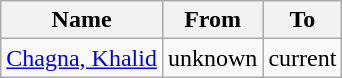<table class="wikitable" style="text-align: left">
<tr>
<th rowspan="1">Name</th>
<th rowspan="1">From</th>
<th rowspan="1">To</th>
</tr>
<tr>
<td> <a href='#'>Chagna, Khalid</a></td>
<td align=left>unknown</td>
<td align=left>current</td>
</tr>
</table>
